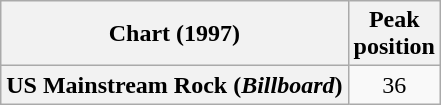<table class="wikitable plainrowheaders">
<tr>
<th>Chart (1997)</th>
<th>Peak<br>position</th>
</tr>
<tr>
<th scope="row">US Mainstream Rock (<em>Billboard</em>)</th>
<td style="text-align:center;">36</td>
</tr>
</table>
